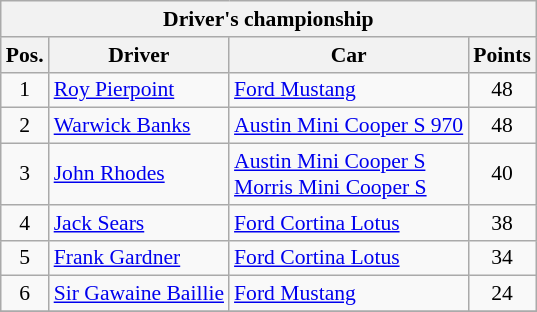<table class="wikitable" style="font-size: 90%">
<tr>
<th colspan=4>Driver's championship</th>
</tr>
<tr>
<th>Pos.</th>
<th>Driver</th>
<th>Car</th>
<th>Points</th>
</tr>
<tr>
<td align=center>1</td>
<td> <a href='#'>Roy Pierpoint</a></td>
<td><a href='#'>Ford Mustang</a></td>
<td align=center>48</td>
</tr>
<tr>
<td align=center>2</td>
<td> <a href='#'>Warwick Banks</a></td>
<td><a href='#'>Austin Mini Cooper S 970</a></td>
<td align=center>48</td>
</tr>
<tr>
<td align=center>3</td>
<td> <a href='#'>John Rhodes</a></td>
<td><a href='#'>Austin Mini Cooper S</a><br><a href='#'>Morris Mini Cooper S</a></td>
<td align=center>40</td>
</tr>
<tr>
<td align=center>4</td>
<td> <a href='#'>Jack Sears</a></td>
<td><a href='#'>Ford Cortina Lotus</a></td>
<td align=center>38</td>
</tr>
<tr>
<td align=center>5</td>
<td> <a href='#'>Frank Gardner</a></td>
<td><a href='#'>Ford Cortina Lotus</a></td>
<td align=center>34</td>
</tr>
<tr>
<td align=center>6</td>
<td> <a href='#'>Sir Gawaine Baillie</a></td>
<td><a href='#'>Ford Mustang</a></td>
<td align=center>24</td>
</tr>
<tr>
</tr>
</table>
